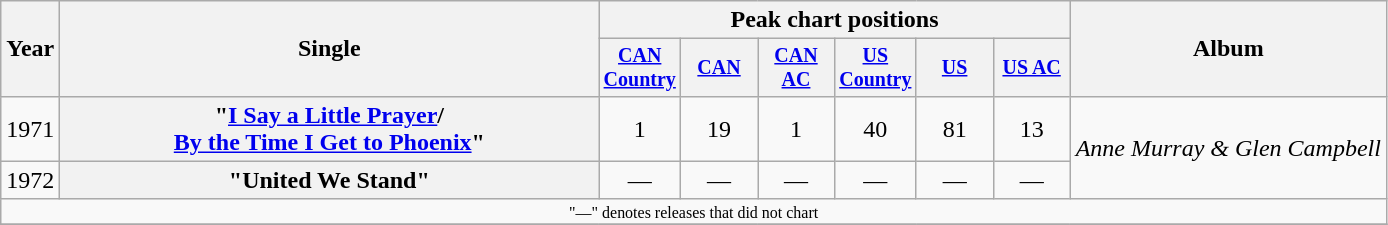<table class="wikitable plainrowheaders" style="text-align:center;">
<tr>
<th rowspan="2">Year</th>
<th rowspan="2" style="width:22em;">Single</th>
<th colspan="6">Peak chart positions</th>
<th rowspan="2">Album</th>
</tr>
<tr style=font-size:smaller;>
<th width="45"><a href='#'>CAN Country</a></th>
<th width="45"><a href='#'>CAN</a></th>
<th width="45"><a href='#'>CAN AC</a></th>
<th width="45"><a href='#'>US Country</a><br></th>
<th width="45"><a href='#'>US</a><br></th>
<th width="45"><a href='#'>US AC</a><br></th>
</tr>
<tr>
<td>1971</td>
<th scope="row">"<a href='#'>I Say a Little Prayer</a>/<br><a href='#'>By the Time I Get to Phoenix</a>"</th>
<td>1</td>
<td>19</td>
<td>1</td>
<td>40</td>
<td>81</td>
<td>13</td>
<td align="left" rowspan="2"><em>Anne Murray & Glen Campbell</em></td>
</tr>
<tr>
<td>1972</td>
<th scope="row">"United We Stand"</th>
<td>—</td>
<td>—</td>
<td>—</td>
<td>—</td>
<td>—</td>
<td>—</td>
</tr>
<tr>
<td colspan="9" style="font-size:8pt">"—" denotes releases that did not chart</td>
</tr>
<tr>
</tr>
</table>
